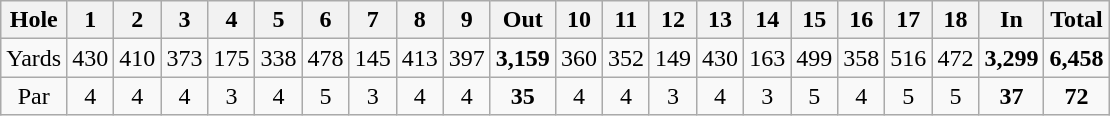<table class="wikitable" style="text-align:center">
<tr>
<th>Hole</th>
<th>1</th>
<th>2</th>
<th>3</th>
<th>4</th>
<th>5</th>
<th>6</th>
<th>7</th>
<th>8</th>
<th>9</th>
<th>Out</th>
<th>10</th>
<th>11</th>
<th>12</th>
<th>13</th>
<th>14</th>
<th>15</th>
<th>16</th>
<th>17</th>
<th>18</th>
<th>In</th>
<th>Total</th>
</tr>
<tr>
<td>Yards</td>
<td>430</td>
<td>410</td>
<td>373</td>
<td>175</td>
<td>338</td>
<td>478</td>
<td>145</td>
<td>413</td>
<td>397</td>
<td><strong>3,159</strong></td>
<td>360</td>
<td>352</td>
<td>149</td>
<td>430</td>
<td>163</td>
<td>499</td>
<td>358</td>
<td>516</td>
<td>472</td>
<td><strong>3,299</strong></td>
<td><strong>6,458</strong></td>
</tr>
<tr>
<td>Par</td>
<td>4</td>
<td>4</td>
<td>4</td>
<td>3</td>
<td>4</td>
<td>5</td>
<td>3</td>
<td>4</td>
<td>4</td>
<td><strong>35</strong></td>
<td>4</td>
<td>4</td>
<td>3</td>
<td>4</td>
<td>3</td>
<td>5</td>
<td>4</td>
<td>5</td>
<td>5</td>
<td><strong>37</strong></td>
<td><strong>72</strong></td>
</tr>
</table>
